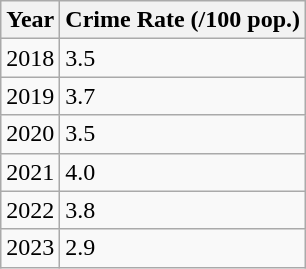<table class="wikitable">
<tr>
<th>Year</th>
<th>Crime Rate (/100 pop.)</th>
</tr>
<tr>
<td>2018</td>
<td>3.5</td>
</tr>
<tr>
<td>2019</td>
<td>3.7</td>
</tr>
<tr>
<td>2020</td>
<td>3.5</td>
</tr>
<tr>
<td>2021</td>
<td>4.0</td>
</tr>
<tr>
<td>2022</td>
<td>3.8</td>
</tr>
<tr>
<td>2023</td>
<td>2.9</td>
</tr>
</table>
